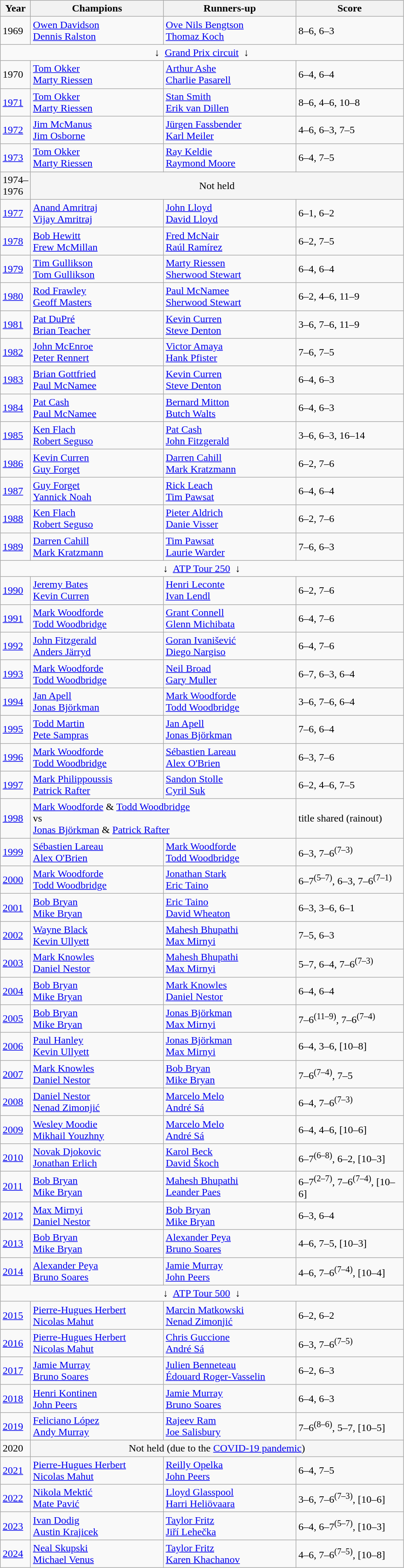<table class="wikitable">
<tr>
<th style="width:40px">Year</th>
<th style="width:200px">Champions</th>
<th style="width:200px">Runners-up</th>
<th style="width:160px" class="unsortable">Score</th>
</tr>
<tr>
<td>1969</td>
<td> <a href='#'>Owen Davidson</a><br>  <a href='#'>Dennis Ralston</a></td>
<td> <a href='#'>Ove Nils Bengtson</a><br>  <a href='#'>Thomaz Koch</a></td>
<td>8–6, 6–3</td>
</tr>
<tr>
<td colspan=5 align=center>↓  <a href='#'>Grand Prix circuit</a>  ↓</td>
</tr>
<tr>
<td>1970</td>
<td> <a href='#'>Tom Okker</a><br>  <a href='#'>Marty Riessen</a></td>
<td> <a href='#'>Arthur Ashe</a><br>  <a href='#'>Charlie Pasarell</a></td>
<td>6–4, 6–4</td>
</tr>
<tr>
<td><a href='#'>1971</a></td>
<td> <a href='#'>Tom Okker</a><br>  <a href='#'>Marty Riessen</a></td>
<td> <a href='#'>Stan Smith</a><br>  <a href='#'>Erik van Dillen</a></td>
<td>8–6, 4–6, 10–8</td>
</tr>
<tr>
<td><a href='#'>1972</a></td>
<td> <a href='#'>Jim McManus</a><br>  <a href='#'>Jim Osborne</a></td>
<td> <a href='#'>Jürgen Fassbender</a><br>  <a href='#'>Karl Meiler</a></td>
<td>4–6, 6–3, 7–5</td>
</tr>
<tr>
<td><a href='#'>1973</a></td>
<td> <a href='#'>Tom Okker</a><br>  <a href='#'>Marty Riessen</a></td>
<td> <a href='#'>Ray Keldie</a><br>  <a href='#'>Raymond Moore</a></td>
<td>6–4, 7–5</td>
</tr>
<tr>
<td style="background:#f5f5f5">1974–1976</td>
<td colspan="3"  style="text-align:center; background:#f5f5f5;">Not held</td>
</tr>
<tr>
<td><a href='#'>1977</a></td>
<td> <a href='#'>Anand Amritraj</a><br>  <a href='#'>Vijay Amritraj</a></td>
<td> <a href='#'>John Lloyd</a><br>  <a href='#'>David Lloyd</a></td>
<td>6–1, 6–2</td>
</tr>
<tr>
<td><a href='#'>1978</a></td>
<td> <a href='#'>Bob Hewitt</a><br>  <a href='#'>Frew McMillan</a></td>
<td> <a href='#'>Fred McNair</a><br>  <a href='#'>Raúl Ramírez</a></td>
<td>6–2, 7–5</td>
</tr>
<tr>
<td><a href='#'>1979</a></td>
<td> <a href='#'>Tim Gullikson</a><br>  <a href='#'>Tom Gullikson</a></td>
<td> <a href='#'>Marty Riessen</a><br>  <a href='#'>Sherwood Stewart</a></td>
<td>6–4, 6–4</td>
</tr>
<tr>
<td><a href='#'>1980</a></td>
<td> <a href='#'>Rod Frawley</a><br>  <a href='#'>Geoff Masters</a></td>
<td> <a href='#'>Paul McNamee</a><br>  <a href='#'>Sherwood Stewart</a></td>
<td>6–2, 4–6, 11–9</td>
</tr>
<tr>
<td><a href='#'>1981</a></td>
<td> <a href='#'>Pat DuPré</a><br>  <a href='#'>Brian Teacher</a></td>
<td> <a href='#'>Kevin Curren</a><br>  <a href='#'>Steve Denton</a></td>
<td>3–6, 7–6, 11–9</td>
</tr>
<tr>
<td><a href='#'>1982</a></td>
<td> <a href='#'>John McEnroe</a><br>  <a href='#'>Peter Rennert</a></td>
<td> <a href='#'>Victor Amaya</a><br>  <a href='#'>Hank Pfister</a></td>
<td>7–6, 7–5</td>
</tr>
<tr>
<td><a href='#'>1983</a></td>
<td> <a href='#'>Brian Gottfried</a><br>  <a href='#'>Paul McNamee</a></td>
<td> <a href='#'>Kevin Curren</a><br>  <a href='#'>Steve Denton</a></td>
<td>6–4, 6–3</td>
</tr>
<tr>
<td><a href='#'>1984</a></td>
<td> <a href='#'>Pat Cash</a><br>  <a href='#'>Paul McNamee</a></td>
<td> <a href='#'>Bernard Mitton</a><br>  <a href='#'>Butch Walts</a></td>
<td>6–4, 6–3</td>
</tr>
<tr>
<td><a href='#'>1985</a></td>
<td> <a href='#'>Ken Flach</a><br>  <a href='#'>Robert Seguso</a></td>
<td> <a href='#'>Pat Cash</a><br>  <a href='#'>John Fitzgerald</a></td>
<td>3–6, 6–3, 16–14</td>
</tr>
<tr>
<td><a href='#'>1986</a></td>
<td> <a href='#'>Kevin Curren</a><br>  <a href='#'>Guy Forget</a></td>
<td> <a href='#'>Darren Cahill</a><br>  <a href='#'>Mark Kratzmann</a></td>
<td>6–2, 7–6</td>
</tr>
<tr>
<td><a href='#'>1987</a></td>
<td> <a href='#'>Guy Forget</a><br>  <a href='#'>Yannick Noah</a></td>
<td> <a href='#'>Rick Leach</a><br>  <a href='#'>Tim Pawsat</a></td>
<td>6–4, 6–4</td>
</tr>
<tr>
<td><a href='#'>1988</a></td>
<td> <a href='#'>Ken Flach</a><br>  <a href='#'>Robert Seguso</a></td>
<td> <a href='#'>Pieter Aldrich</a><br>  <a href='#'>Danie Visser</a></td>
<td>6–2, 7–6</td>
</tr>
<tr>
<td><a href='#'>1989</a></td>
<td> <a href='#'>Darren Cahill</a><br>  <a href='#'>Mark Kratzmann</a></td>
<td> <a href='#'>Tim Pawsat</a><br>  <a href='#'>Laurie Warder</a></td>
<td>7–6, 6–3</td>
</tr>
<tr>
<td colspan=4 align=center>↓  <a href='#'>ATP Tour 250</a>  ↓</td>
</tr>
<tr>
<td><a href='#'>1990</a></td>
<td> <a href='#'>Jeremy Bates</a><br>  <a href='#'>Kevin Curren</a></td>
<td> <a href='#'>Henri Leconte</a><br>  <a href='#'>Ivan Lendl</a></td>
<td>6–2, 7–6</td>
</tr>
<tr>
<td><a href='#'>1991</a></td>
<td> <a href='#'>Mark Woodforde</a><br>  <a href='#'>Todd Woodbridge</a></td>
<td> <a href='#'>Grant Connell</a><br>  <a href='#'>Glenn Michibata</a></td>
<td>6–4, 7–6</td>
</tr>
<tr>
<td><a href='#'>1992</a></td>
<td> <a href='#'>John Fitzgerald</a><br>  <a href='#'>Anders Järryd</a></td>
<td> <a href='#'>Goran Ivanišević</a><br>  <a href='#'>Diego Nargiso</a></td>
<td>6–4, 7–6</td>
</tr>
<tr>
<td><a href='#'>1993</a></td>
<td> <a href='#'>Mark Woodforde</a><br>  <a href='#'>Todd Woodbridge</a></td>
<td> <a href='#'>Neil Broad</a><br>  <a href='#'>Gary Muller</a></td>
<td>6–7, 6–3, 6–4</td>
</tr>
<tr>
<td><a href='#'>1994</a></td>
<td> <a href='#'>Jan Apell</a><br>  <a href='#'>Jonas Björkman</a></td>
<td> <a href='#'>Mark Woodforde</a><br>  <a href='#'>Todd Woodbridge</a></td>
<td>3–6, 7–6, 6–4</td>
</tr>
<tr>
<td><a href='#'>1995</a></td>
<td> <a href='#'>Todd Martin</a><br>  <a href='#'>Pete Sampras</a></td>
<td> <a href='#'>Jan Apell</a><br>  <a href='#'>Jonas Björkman</a></td>
<td>7–6, 6–4</td>
</tr>
<tr>
<td><a href='#'>1996</a></td>
<td> <a href='#'>Mark Woodforde</a><br>  <a href='#'>Todd Woodbridge</a></td>
<td> <a href='#'>Sébastien Lareau</a><br>  <a href='#'>Alex O'Brien</a></td>
<td>6–3, 7–6</td>
</tr>
<tr>
<td><a href='#'>1997</a></td>
<td> <a href='#'>Mark Philippoussis</a><br>  <a href='#'>Patrick Rafter</a></td>
<td> <a href='#'>Sandon Stolle</a><br>  <a href='#'>Cyril Suk</a></td>
<td>6–2, 4–6, 7–5</td>
</tr>
<tr>
<td><a href='#'>1998</a></td>
<td colspan=2> <a href='#'>Mark Woodforde</a> &  <a href='#'>Todd Woodbridge</a><br>  vs<br>  <a href='#'>Jonas Björkman</a> &  <a href='#'>Patrick Rafter</a></td>
<td>title shared (rainout)</td>
</tr>
<tr>
<td><a href='#'>1999</a></td>
<td> <a href='#'>Sébastien Lareau</a><br>  <a href='#'>Alex O'Brien</a></td>
<td> <a href='#'>Mark Woodforde</a><br>  <a href='#'>Todd Woodbridge</a></td>
<td>6–3, 7–6<sup>(7–3)</sup></td>
</tr>
<tr>
<td><a href='#'>2000</a></td>
<td> <a href='#'>Mark Woodforde</a><br>  <a href='#'>Todd Woodbridge</a></td>
<td> <a href='#'>Jonathan Stark</a><br>  <a href='#'>Eric Taino</a></td>
<td>6–7<sup>(5–7)</sup>, 6–3, 7–6<sup>(7–1)</sup></td>
</tr>
<tr>
<td><a href='#'>2001</a></td>
<td> <a href='#'>Bob Bryan</a><br>  <a href='#'>Mike Bryan</a></td>
<td> <a href='#'>Eric Taino</a><br>  <a href='#'>David Wheaton</a></td>
<td>6–3, 3–6, 6–1</td>
</tr>
<tr>
<td><a href='#'>2002</a></td>
<td> <a href='#'>Wayne Black</a><br>  <a href='#'>Kevin Ullyett</a></td>
<td> <a href='#'>Mahesh Bhupathi</a><br>  <a href='#'>Max Mirnyi</a></td>
<td>7–5, 6–3</td>
</tr>
<tr>
<td><a href='#'>2003</a></td>
<td> <a href='#'>Mark Knowles</a><br>  <a href='#'>Daniel Nestor</a></td>
<td> <a href='#'>Mahesh Bhupathi</a><br>  <a href='#'>Max Mirnyi</a></td>
<td>5–7, 6–4, 7–6<sup>(7–3)</sup></td>
</tr>
<tr>
<td><a href='#'>2004</a></td>
<td> <a href='#'>Bob Bryan</a><br>  <a href='#'>Mike Bryan</a></td>
<td> <a href='#'>Mark Knowles</a><br>  <a href='#'>Daniel Nestor</a></td>
<td>6–4, 6–4</td>
</tr>
<tr>
<td><a href='#'>2005</a></td>
<td> <a href='#'>Bob Bryan</a><br>  <a href='#'>Mike Bryan</a></td>
<td> <a href='#'>Jonas Björkman</a><br>  <a href='#'>Max Mirnyi</a></td>
<td>7–6<sup>(11–9)</sup>, 7–6<sup>(7–4)</sup></td>
</tr>
<tr>
<td><a href='#'>2006</a></td>
<td> <a href='#'>Paul Hanley</a><br>  <a href='#'>Kevin Ullyett</a></td>
<td> <a href='#'>Jonas Björkman</a><br>  <a href='#'>Max Mirnyi</a></td>
<td>6–4, 3–6, [10–8]</td>
</tr>
<tr>
<td><a href='#'>2007</a></td>
<td> <a href='#'>Mark Knowles</a><br>  <a href='#'>Daniel Nestor</a></td>
<td> <a href='#'>Bob Bryan</a><br>  <a href='#'>Mike Bryan</a></td>
<td>7–6<sup>(7–4)</sup>, 7–5</td>
</tr>
<tr>
<td><a href='#'>2008</a></td>
<td> <a href='#'>Daniel Nestor</a><br>  <a href='#'>Nenad Zimonjić</a></td>
<td> <a href='#'>Marcelo Melo</a><br>  <a href='#'>André Sá</a></td>
<td>6–4, 7–6<sup>(7–3)</sup></td>
</tr>
<tr>
<td><a href='#'>2009</a></td>
<td> <a href='#'>Wesley Moodie</a><br>  <a href='#'>Mikhail Youzhny</a></td>
<td> <a href='#'>Marcelo Melo</a><br>  <a href='#'>André Sá</a></td>
<td>6–4, 4–6, [10–6]</td>
</tr>
<tr>
<td><a href='#'>2010</a></td>
<td> <a href='#'>Novak Djokovic</a><br>  <a href='#'>Jonathan Erlich</a></td>
<td> <a href='#'>Karol Beck</a><br>  <a href='#'>David Škoch</a></td>
<td>6–7<sup>(6–8)</sup>, 6–2, [10–3]</td>
</tr>
<tr>
<td><a href='#'>2011</a></td>
<td> <a href='#'>Bob Bryan</a><br>  <a href='#'>Mike Bryan</a></td>
<td> <a href='#'>Mahesh Bhupathi</a><br>  <a href='#'>Leander Paes</a></td>
<td>6–7<sup>(2–7)</sup>, 7–6<sup>(7–4)</sup>, [10–6]</td>
</tr>
<tr>
<td><a href='#'>2012</a></td>
<td> <a href='#'>Max Mirnyi</a><br>  <a href='#'>Daniel Nestor</a></td>
<td> <a href='#'>Bob Bryan</a><br>  <a href='#'>Mike Bryan</a></td>
<td>6–3, 6–4</td>
</tr>
<tr>
<td><a href='#'>2013</a></td>
<td> <a href='#'>Bob Bryan</a><br>  <a href='#'>Mike Bryan</a></td>
<td> <a href='#'>Alexander Peya</a><br>  <a href='#'>Bruno Soares</a></td>
<td>4–6, 7–5, [10–3]</td>
</tr>
<tr>
<td><a href='#'>2014</a></td>
<td> <a href='#'>Alexander Peya</a><br>  <a href='#'>Bruno Soares</a></td>
<td> <a href='#'>Jamie Murray</a><br>  <a href='#'>John Peers</a></td>
<td>4–6, 7–6<sup>(7–4)</sup>, [10–4]</td>
</tr>
<tr>
<td colspan=4 align=center>↓  <a href='#'>ATP Tour 500</a>  ↓</td>
</tr>
<tr>
<td><a href='#'>2015</a></td>
<td> <a href='#'>Pierre-Hugues Herbert</a><br>  <a href='#'>Nicolas Mahut</a></td>
<td> <a href='#'>Marcin Matkowski</a><br>  <a href='#'>Nenad Zimonjić</a></td>
<td>6–2, 6–2</td>
</tr>
<tr>
<td><a href='#'>2016</a></td>
<td> <a href='#'>Pierre-Hugues Herbert</a><br>  <a href='#'>Nicolas Mahut</a></td>
<td> <a href='#'>Chris Guccione</a><br>  <a href='#'>André Sá</a></td>
<td>6–3, 7–6<sup>(7–5)</sup></td>
</tr>
<tr>
<td><a href='#'>2017</a></td>
<td> <a href='#'>Jamie Murray</a><br> <a href='#'>Bruno Soares</a></td>
<td> <a href='#'>Julien Benneteau</a><br> <a href='#'>Édouard Roger-Vasselin</a></td>
<td>6–2, 6–3</td>
</tr>
<tr>
<td><a href='#'>2018</a></td>
<td> <a href='#'>Henri Kontinen</a><br> <a href='#'>John Peers</a></td>
<td> <a href='#'>Jamie Murray</a><br> <a href='#'>Bruno Soares</a></td>
<td>6–4, 6–3</td>
</tr>
<tr>
<td><a href='#'>2019</a></td>
<td> <a href='#'>Feliciano López</a><br>  <a href='#'>Andy Murray</a></td>
<td> <a href='#'>Rajeev Ram</a><br> <a href='#'>Joe Salisbury</a></td>
<td>7–6<sup>(8–6)</sup>, 5–7, [10–5]</td>
</tr>
<tr>
<td>2020</td>
<td colspan="3" align="center" bgcolor="#F5F5F5">Not held (due to the <a href='#'>COVID-19 pandemic</a>)</td>
</tr>
<tr>
<td><a href='#'>2021</a></td>
<td> <a href='#'>Pierre-Hugues Herbert</a><br>  <a href='#'>Nicolas Mahut</a></td>
<td> <a href='#'>Reilly Opelka</a><br> <a href='#'>John Peers</a></td>
<td>6–4, 7–5</td>
</tr>
<tr>
<td><a href='#'>2022</a></td>
<td> <a href='#'>Nikola Mektić</a><br>  <a href='#'>Mate Pavić</a></td>
<td> <a href='#'>Lloyd Glasspool</a><br> <a href='#'>Harri Heliövaara</a></td>
<td>3–6, 7–6<sup>(7–3)</sup>, [10–6]</td>
</tr>
<tr>
<td><a href='#'>2023</a></td>
<td> <a href='#'>Ivan Dodig</a><br>  <a href='#'>Austin Krajicek</a></td>
<td> <a href='#'>Taylor Fritz</a><br> <a href='#'>Jiří Lehečka</a></td>
<td>6–4, 6–7<sup>(5–7)</sup>, [10–3]</td>
</tr>
<tr>
<td><a href='#'>2024</a></td>
<td> <a href='#'>Neal Skupski</a><br>  <a href='#'>Michael Venus</a></td>
<td> <a href='#'>Taylor Fritz</a><br> <a href='#'>Karen Khachanov</a></td>
<td>4–6, 7–6<sup>(7–5)</sup>, [10–8]</td>
</tr>
</table>
